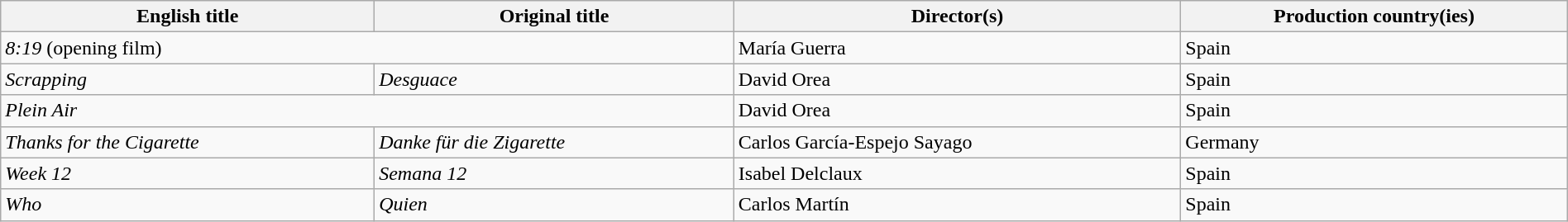<table class="sortable wikitable" style="width:100%; margin-bottom:4px">
<tr>
<th scope="col">English title</th>
<th scope="col">Original title</th>
<th scope="col">Director(s)</th>
<th scope="col">Production country(ies)</th>
</tr>
<tr>
<td colspan=2><em>8:19</em> (opening film)</td>
<td>María Guerra</td>
<td>Spain</td>
</tr>
<tr>
<td><em>Scrapping</em></td>
<td><em>Desguace</em></td>
<td>David Orea</td>
<td>Spain</td>
</tr>
<tr>
<td colspan=2><em>Plein Air</em></td>
<td>David Orea</td>
<td>Spain</td>
</tr>
<tr>
<td><em>Thanks for the Cigarette</em></td>
<td><em>Danke für die Zigarette</em></td>
<td>Carlos García-Espejo Sayago</td>
<td>Germany</td>
</tr>
<tr>
<td><em>Week 12</em></td>
<td><em>Semana 12</em></td>
<td>Isabel Delclaux</td>
<td>Spain</td>
</tr>
<tr>
<td><em>Who</em></td>
<td><em>Quien</em></td>
<td>Carlos Martín</td>
<td>Spain</td>
</tr>
</table>
